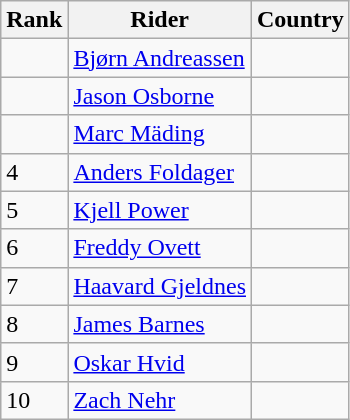<table class="wikitable sortable" style="text-align:left;">
<tr>
<th>Rank</th>
<th>Rider</th>
<th>Country</th>
</tr>
<tr>
<td></td>
<td><a href='#'>Bjørn Andreassen</a></td>
<td></td>
</tr>
<tr>
<td></td>
<td><a href='#'>Jason Osborne</a></td>
<td></td>
</tr>
<tr>
<td></td>
<td><a href='#'>Marc Mäding</a></td>
<td></td>
</tr>
<tr>
<td>4</td>
<td><a href='#'>Anders Foldager</a></td>
<td></td>
</tr>
<tr>
<td>5</td>
<td><a href='#'>Kjell Power</a></td>
<td></td>
</tr>
<tr>
<td>6</td>
<td><a href='#'>Freddy Ovett</a></td>
<td></td>
</tr>
<tr>
<td>7</td>
<td><a href='#'>Haavard Gjeldnes</a></td>
<td></td>
</tr>
<tr>
<td>8</td>
<td><a href='#'>James Barnes</a></td>
<td></td>
</tr>
<tr>
<td>9</td>
<td><a href='#'>Oskar Hvid</a></td>
<td></td>
</tr>
<tr>
<td>10</td>
<td><a href='#'>Zach Nehr</a></td>
<td></td>
</tr>
</table>
